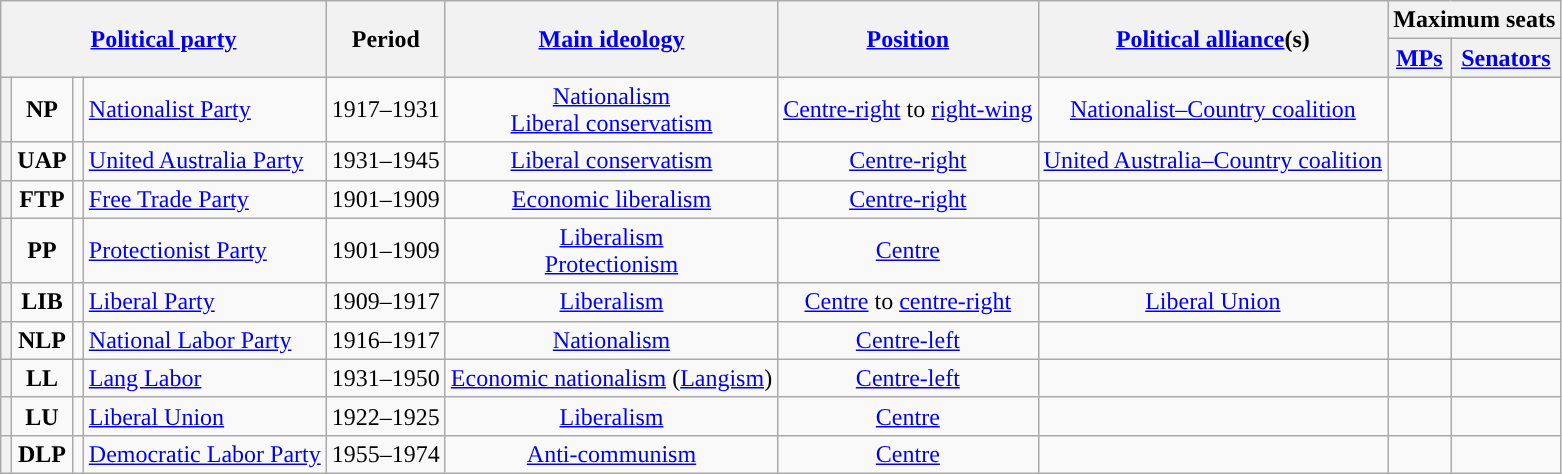<table class="wikitable" style="text-align:center">
<tr>
<th colspan="4" rowspan="2"><a href='#'>Political party</a></th>
<th rowspan="2">Period</th>
<th rowspan="2"><a href='#'>Main ideology</a></th>
<th rowspan="2"><a href='#'>Position</a></th>
<th rowspan="2"><a href='#'>Political alliance</a>(s)</th>
<th colspan="2">Maximum seats</th>
</tr>
<tr>
<th><a href='#'>MPs</a></th>
<th><a href='#'>Senators</a></th>
</tr>
<tr>
<th style="background:"></th>
<td><strong>NP</strong></td>
<td></td>
<td style="text-align:left;"><a href='#'>Nationalist Party</a></td>
<td>1917–1931</td>
<td><a href='#'>Nationalism</a><br><a href='#'>Liberal conservatism</a></td>
<td><a href='#'>Centre-right</a> to <a href='#'>right-wing</a></td>
<td><a href='#'>Nationalist–Country coalition</a></td>
<td></td>
<td></td>
</tr>
<tr>
<th style="background:"></th>
<td><strong>UAP</strong></td>
<td></td>
<td style="text-align:left;"><a href='#'>United Australia Party</a></td>
<td>1931–1945</td>
<td><a href='#'>Liberal conservatism</a></td>
<td><a href='#'>Centre-right</a></td>
<td><a href='#'>United Australia–Country coalition</a></td>
<td></td>
<td></td>
</tr>
<tr>
<th style="background:"></th>
<td><strong>FTP</strong></td>
<td></td>
<td style="text-align:left;"><a href='#'>Free Trade Party</a></td>
<td>1901–1909</td>
<td><a href='#'>Economic liberalism</a></td>
<td><a href='#'>Centre-right</a></td>
<td></td>
<td></td>
<td></td>
</tr>
<tr>
<th style="background:"></th>
<td><strong>PP</strong></td>
<td></td>
<td style="text-align:left;"><a href='#'>Protectionist Party</a></td>
<td>1901–1909</td>
<td><a href='#'>Liberalism</a><br><a href='#'>Protectionism</a></td>
<td><a href='#'>Centre</a></td>
<td></td>
<td></td>
<td></td>
</tr>
<tr>
<th style="background:"></th>
<td><strong>LIB</strong></td>
<td></td>
<td style="text-align:left;"><a href='#'>Liberal Party</a></td>
<td>1909–1917</td>
<td><a href='#'>Liberalism</a></td>
<td><a href='#'>Centre</a> to <a href='#'>centre-right</a></td>
<td><a href='#'>Liberal Union</a></td>
<td></td>
<td></td>
</tr>
<tr>
<th style="background:"></th>
<td><strong>NLP</strong></td>
<td></td>
<td style="text-align:left;"><a href='#'>National Labor Party</a></td>
<td>1916–1917</td>
<td><a href='#'>Nationalism</a></td>
<td><a href='#'>Centre-left</a></td>
<td></td>
<td></td>
<td></td>
</tr>
<tr>
<th style="background:"></th>
<td><strong>LL</strong></td>
<td></td>
<td style="text-align:left;"><a href='#'>Lang Labor</a></td>
<td>1931–1950</td>
<td><a href='#'>Economic nationalism</a> (<a href='#'>Langism</a>)</td>
<td><a href='#'>Centre-left</a></td>
<td></td>
<td></td>
<td></td>
</tr>
<tr>
<th style="background:"></th>
<td><strong>LU</strong></td>
<td></td>
<td style="text-align:left;"><a href='#'>Liberal Union</a></td>
<td>1922–1925</td>
<td><a href='#'>Liberalism</a></td>
<td><a href='#'>Centre</a></td>
<td></td>
<td></td>
<td></td>
</tr>
<tr>
<th style="background:"></th>
<td><strong>DLP</strong></td>
<td></td>
<td style="text-align:left;"><a href='#'>Democratic Labor Party</a></td>
<td>1955–1974</td>
<td><a href='#'>Anti-communism</a></td>
<td><a href='#'>Centre</a></td>
<td></td>
<td></td>
<td></td>
</tr>
</table>
